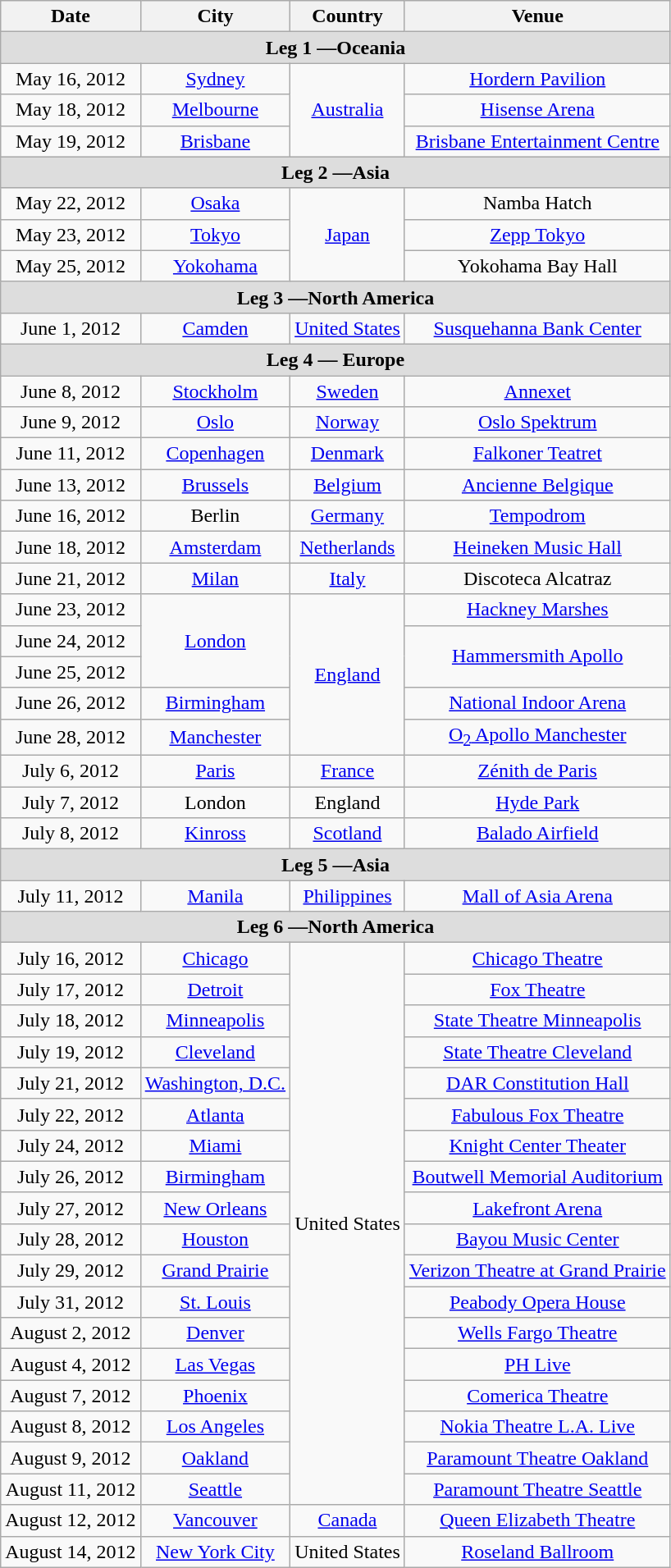<table class="wikitable" style="text-align:center;">
<tr>
<th scope="col">Date</th>
<th scope="col">City</th>
<th scope="col">Country</th>
<th scope="col">Venue</th>
</tr>
<tr style="background:#ddd;">
<td colspan="4"><strong>Leg 1 —Oceania</strong></td>
</tr>
<tr>
<td>May 16, 2012</td>
<td><a href='#'>Sydney</a></td>
<td rowspan="3"><a href='#'>Australia</a></td>
<td><a href='#'>Hordern Pavilion</a></td>
</tr>
<tr>
<td>May 18, 2012</td>
<td><a href='#'>Melbourne</a></td>
<td><a href='#'>Hisense Arena</a></td>
</tr>
<tr>
<td>May 19, 2012</td>
<td><a href='#'>Brisbane</a></td>
<td><a href='#'>Brisbane Entertainment Centre</a></td>
</tr>
<tr style="background:#ddd;">
<td colspan="4"><strong>Leg 2 —Asia</strong></td>
</tr>
<tr>
<td>May 22, 2012</td>
<td><a href='#'>Osaka</a></td>
<td rowspan="3"><a href='#'>Japan</a></td>
<td>Namba Hatch</td>
</tr>
<tr>
<td>May 23, 2012</td>
<td><a href='#'>Tokyo</a></td>
<td><a href='#'>Zepp Tokyo</a></td>
</tr>
<tr>
<td>May 25, 2012</td>
<td><a href='#'>Yokohama</a></td>
<td>Yokohama Bay Hall</td>
</tr>
<tr style="background:#ddd;">
<td colspan="4"><strong>Leg 3 —North America</strong></td>
</tr>
<tr>
<td>June 1, 2012 </td>
<td><a href='#'>Camden</a></td>
<td rowspan="1"><a href='#'>United States</a></td>
<td><a href='#'>Susquehanna Bank Center</a></td>
</tr>
<tr style="background:#ddd;">
<td colspan="4"><strong>Leg 4 — Europe</strong></td>
</tr>
<tr>
<td>June 8, 2012</td>
<td><a href='#'>Stockholm</a></td>
<td><a href='#'>Sweden</a></td>
<td><a href='#'>Annexet</a></td>
</tr>
<tr>
<td>June 9, 2012</td>
<td><a href='#'>Oslo</a></td>
<td><a href='#'>Norway</a></td>
<td><a href='#'>Oslo Spektrum</a></td>
</tr>
<tr>
<td>June 11, 2012</td>
<td><a href='#'>Copenhagen</a></td>
<td><a href='#'>Denmark</a></td>
<td><a href='#'>Falkoner Teatret</a></td>
</tr>
<tr>
<td>June 13, 2012</td>
<td><a href='#'>Brussels</a></td>
<td><a href='#'>Belgium</a></td>
<td><a href='#'>Ancienne Belgique</a></td>
</tr>
<tr>
<td>June 16, 2012</td>
<td>Berlin</td>
<td><a href='#'>Germany</a></td>
<td><a href='#'>Tempodrom</a></td>
</tr>
<tr>
<td>June 18, 2012</td>
<td><a href='#'>Amsterdam</a></td>
<td><a href='#'>Netherlands</a></td>
<td><a href='#'>Heineken Music Hall</a></td>
</tr>
<tr>
<td>June 21, 2012</td>
<td><a href='#'>Milan</a></td>
<td><a href='#'>Italy</a></td>
<td>Discoteca Alcatraz</td>
</tr>
<tr>
<td>June 23, 2012</td>
<td rowspan="3"><a href='#'>London</a></td>
<td rowspan="5"><a href='#'>England</a></td>
<td><a href='#'>Hackney Marshes</a></td>
</tr>
<tr>
<td>June 24, 2012</td>
<td rowspan="2"><a href='#'>Hammersmith Apollo</a></td>
</tr>
<tr>
<td>June 25, 2012</td>
</tr>
<tr>
<td>June 26, 2012</td>
<td><a href='#'>Birmingham</a></td>
<td><a href='#'>National Indoor Arena</a></td>
</tr>
<tr>
<td>June 28, 2012</td>
<td><a href='#'>Manchester</a></td>
<td><a href='#'>O<sub>2</sub> Apollo Manchester</a></td>
</tr>
<tr>
<td>July 6, 2012</td>
<td><a href='#'>Paris</a></td>
<td><a href='#'>France</a></td>
<td><a href='#'>Zénith de Paris</a></td>
</tr>
<tr>
<td>July 7, 2012</td>
<td>London</td>
<td>England</td>
<td><a href='#'>Hyde Park</a></td>
</tr>
<tr>
<td>July 8, 2012</td>
<td><a href='#'>Kinross</a></td>
<td><a href='#'>Scotland</a></td>
<td><a href='#'>Balado Airfield</a></td>
</tr>
<tr style="background:#ddd;">
<td colspan="4"><strong>Leg 5 —Asia</strong></td>
</tr>
<tr>
<td>July 11, 2012</td>
<td><a href='#'>Manila</a></td>
<td><a href='#'>Philippines</a></td>
<td><a href='#'>Mall of Asia Arena</a></td>
</tr>
<tr style="background:#ddd;">
<td colspan="4"><strong>Leg 6 —North America</strong></td>
</tr>
<tr>
<td>July 16, 2012</td>
<td><a href='#'>Chicago</a></td>
<td rowspan="18">United States</td>
<td><a href='#'>Chicago Theatre</a></td>
</tr>
<tr>
<td>July 17, 2012</td>
<td><a href='#'>Detroit</a></td>
<td><a href='#'>Fox Theatre</a></td>
</tr>
<tr>
<td>July 18, 2012</td>
<td><a href='#'>Minneapolis</a></td>
<td><a href='#'>State Theatre Minneapolis</a></td>
</tr>
<tr>
<td>July 19, 2012</td>
<td><a href='#'>Cleveland</a></td>
<td><a href='#'>State Theatre Cleveland</a></td>
</tr>
<tr>
<td>July 21, 2012</td>
<td><a href='#'>Washington, D.C.</a></td>
<td><a href='#'>DAR Constitution Hall</a></td>
</tr>
<tr>
<td>July 22, 2012</td>
<td><a href='#'>Atlanta</a></td>
<td><a href='#'>Fabulous Fox Theatre</a></td>
</tr>
<tr>
<td>July 24, 2012</td>
<td><a href='#'>Miami</a></td>
<td><a href='#'>Knight Center Theater</a></td>
</tr>
<tr>
<td>July 26, 2012</td>
<td><a href='#'>Birmingham</a></td>
<td><a href='#'>Boutwell Memorial Auditorium</a></td>
</tr>
<tr>
<td>July 27, 2012</td>
<td><a href='#'>New Orleans</a></td>
<td><a href='#'>Lakefront Arena</a></td>
</tr>
<tr>
<td>July 28, 2012</td>
<td><a href='#'>Houston</a></td>
<td><a href='#'>Bayou Music Center</a></td>
</tr>
<tr>
<td>July 29, 2012</td>
<td><a href='#'>Grand Prairie</a></td>
<td><a href='#'>Verizon Theatre at Grand Prairie</a></td>
</tr>
<tr>
<td>July 31, 2012</td>
<td><a href='#'>St. Louis</a></td>
<td><a href='#'>Peabody Opera House</a></td>
</tr>
<tr>
<td>August 2, 2012</td>
<td><a href='#'>Denver</a></td>
<td><a href='#'>Wells Fargo Theatre</a></td>
</tr>
<tr>
<td>August 4, 2012</td>
<td><a href='#'>Las Vegas</a></td>
<td><a href='#'>PH Live</a></td>
</tr>
<tr>
<td>August 7, 2012</td>
<td><a href='#'>Phoenix</a></td>
<td><a href='#'>Comerica Theatre</a></td>
</tr>
<tr>
<td>August 8, 2012</td>
<td><a href='#'>Los Angeles</a></td>
<td><a href='#'>Nokia Theatre L.A. Live</a></td>
</tr>
<tr>
<td>August 9, 2012</td>
<td><a href='#'>Oakland</a></td>
<td><a href='#'>Paramount Theatre Oakland</a></td>
</tr>
<tr>
<td>August 11, 2012</td>
<td><a href='#'>Seattle</a></td>
<td><a href='#'>Paramount Theatre Seattle</a></td>
</tr>
<tr>
<td>August 12, 2012</td>
<td><a href='#'>Vancouver</a></td>
<td><a href='#'>Canada</a></td>
<td><a href='#'>Queen Elizabeth Theatre</a></td>
</tr>
<tr>
<td>August 14, 2012</td>
<td><a href='#'>New York City</a></td>
<td>United States</td>
<td><a href='#'>Roseland Ballroom</a></td>
</tr>
</table>
